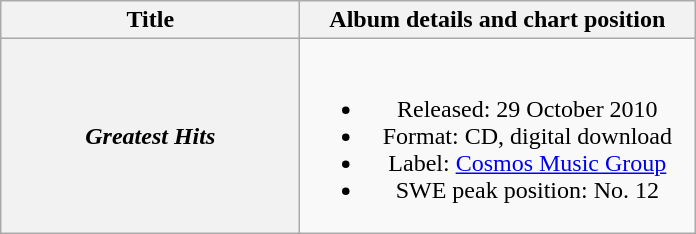<table class="wikitable plainrowheaders" style="text-align:center;">
<tr>
<th scope="col" style="width:12em;">Title</th>
<th scope="col" style="width:16em;">Album details and chart position</th>
</tr>
<tr>
<th scope="row"><em>Greatest Hits</em></th>
<td><br><ul><li>Released: 29 October 2010</li><li>Format: CD, digital download</li><li>Label: <a href='#'>Cosmos Music Group</a></li><li>SWE peak position: No. 12</li></ul></td>
</tr>
</table>
